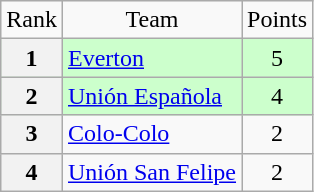<table class="wikitable" style="text-align: center;">
<tr>
<td>Rank</td>
<td>Team</td>
<td>Points</td>
</tr>
<tr bgcolor=#ccffcc>
<th>1</th>
<td style="text-align: left;"><a href='#'>Everton</a></td>
<td>5</td>
</tr>
<tr bgcolor=#ccffcc>
<th>2</th>
<td style="text-align: left;"><a href='#'>Unión Española</a></td>
<td>4</td>
</tr>
<tr>
<th>3</th>
<td style="text-align: left;"><a href='#'>Colo-Colo</a></td>
<td>2</td>
</tr>
<tr>
<th>4</th>
<td style="text-align: left;"><a href='#'>Unión San Felipe</a></td>
<td>2</td>
</tr>
</table>
